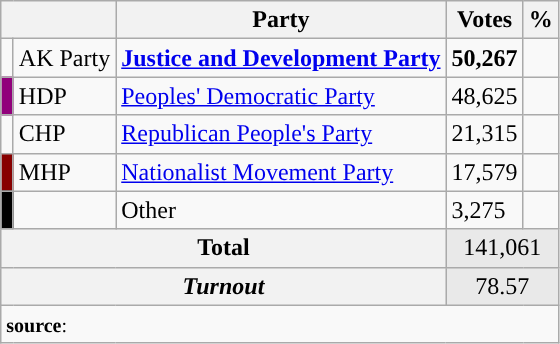<table class="wikitable">
<tr>
<th colspan="2" align="center"></th>
<th align="center">Party</th>
<th align="center">Votes</th>
<th align="center">%</th>
</tr>
<tr align="left">
<td></td>
<td>AK Party</td>
<td><strong><a href='#'>Justice and Development Party</a></strong></td>
<td><strong>50,267</strong></td>
<td><strong></strong></td>
</tr>
<tr align="left">
<td bgcolor="#91007B" width="1"></td>
<td>HDP</td>
<td><a href='#'>Peoples' Democratic Party</a></td>
<td>48,625</td>
<td></td>
</tr>
<tr align="left">
<td></td>
<td>CHP</td>
<td><a href='#'>Republican People's Party</a></td>
<td>21,315</td>
<td></td>
</tr>
<tr align="left">
<td bgcolor="#870000" width="1"></td>
<td>MHP</td>
<td><a href='#'>Nationalist Movement Party</a></td>
<td>17,579</td>
<td></td>
</tr>
<tr align="left">
<td bgcolor=" " width="1"></td>
<td></td>
<td>Other</td>
<td>3,275</td>
<td></td>
</tr>
<tr align="left" style="background-color:#E9E9E9">
<th colspan="3" align="center"><strong>Total</strong></th>
<td colspan="5" align="center">141,061</td>
</tr>
<tr align="left" style="background-color:#E9E9E9">
<th colspan="3" align="center"><em>Turnout</em></th>
<td colspan="5" align="center">78.57</td>
</tr>
<tr>
<td colspan="9" align="left"><small><strong>source</strong>: </small></td>
</tr>
</table>
